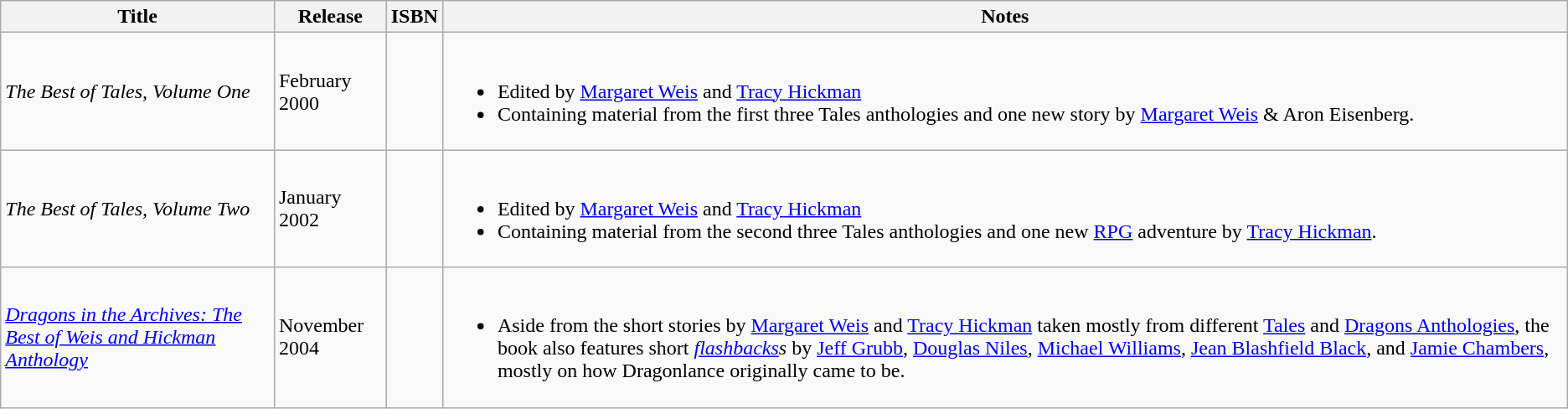<table class="wikitable">
<tr>
<th scope="col">Title</th>
<th scope="col">Release</th>
<th scope="col">ISBN</th>
<th scope="col">Notes</th>
</tr>
<tr>
<td><em>The Best of Tales, Volume One</em></td>
<td>February 2000</td>
<td></td>
<td><br><ul><li>Edited by <a href='#'>Margaret Weis</a> and <a href='#'>Tracy Hickman</a></li><li>Containing material from the first three Tales anthologies and one new story by <a href='#'>Margaret Weis</a> & Aron Eisenberg.</li></ul></td>
</tr>
<tr>
<td><em>The Best of Tales, Volume Two</em></td>
<td>January 2002</td>
<td></td>
<td><br><ul><li>Edited by <a href='#'>Margaret Weis</a> and <a href='#'>Tracy Hickman</a></li><li>Containing material from the second three Tales anthologies and one new <a href='#'>RPG</a> adventure by <a href='#'>Tracy Hickman</a>.</li></ul></td>
</tr>
<tr>
<td><em><a href='#'>Dragons in the Archives: The Best of Weis and Hickman Anthology</a></em></td>
<td>November 2004</td>
<td></td>
<td><br><ul><li>Aside from the short stories by <a href='#'>Margaret Weis</a> and <a href='#'>Tracy Hickman</a> taken mostly from different <a href='#'>Tales</a> and <a href='#'>Dragons Anthologies</a>, the book also features short <em><a href='#'>flashbacks</a>s</em> by <a href='#'>Jeff Grubb</a>, <a href='#'>Douglas Niles</a>, <a href='#'>Michael Williams</a>, <a href='#'>Jean Blashfield Black</a>, and <a href='#'>Jamie Chambers</a>, mostly on how Dragonlance originally came to be.</li></ul></td>
</tr>
</table>
